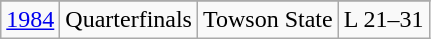<table class="wikitable">
<tr>
</tr>
<tr align="center">
<td><a href='#'>1984</a></td>
<td>Quarterfinals</td>
<td>Towson State</td>
<td>L 21–31</td>
</tr>
</table>
